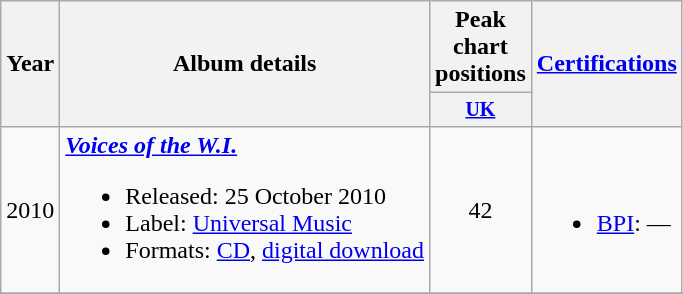<table class="wikitable" style="text-align:center;">
<tr>
<th rowspan="2">Year</th>
<th rowspan="2">Album details</th>
<th colspan="1">Peak chart positions</th>
<th rowspan="2"><a href='#'>Certifications</a></th>
</tr>
<tr style="font-size:smaller;">
<th width="30"><a href='#'>UK</a></th>
</tr>
<tr>
<td>2010</td>
<td align="left"><strong><em><a href='#'>Voices of the W.I.</a></em></strong><br><ul><li>Released: 25 October 2010</li><li>Label: <a href='#'>Universal Music</a></li><li>Formats: <a href='#'>CD</a>, <a href='#'>digital download</a></li></ul></td>
<td>42</td>
<td align="left"><br><ul><li><a href='#'>BPI</a>:  —</li></ul></td>
</tr>
<tr>
</tr>
</table>
